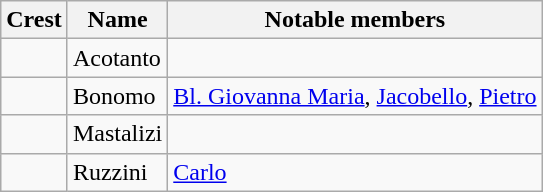<table class="wikitable">
<tr>
<th>Crest</th>
<th>Name</th>
<th>Notable members</th>
</tr>
<tr>
<td style="text-align:center"></td>
<td>Acotanto</td>
<td></td>
</tr>
<tr>
<td style="text-align:center"></td>
<td>Bonomo</td>
<td><a href='#'>Bl. Giovanna Maria</a>, <a href='#'>Jacobello</a>, <a href='#'>Pietro</a></td>
</tr>
<tr>
<td style="text-align:center"></td>
<td>Mastalizi</td>
<td></td>
</tr>
<tr>
<td style="text-align:center"></td>
<td>Ruzzini</td>
<td><a href='#'>Carlo</a></td>
</tr>
</table>
